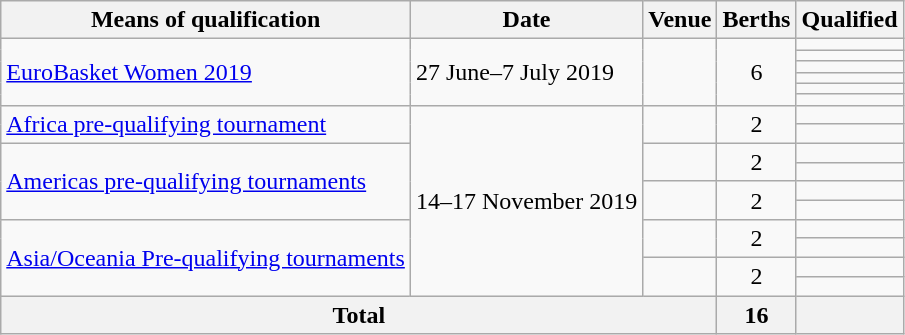<table class="wikitable">
<tr>
<th>Means of qualification</th>
<th>Date</th>
<th>Venue</th>
<th>Berths</th>
<th>Qualified</th>
</tr>
<tr>
<td rowspan=6><a href='#'>EuroBasket Women 2019</a></td>
<td rowspan=6>27 June–7 July 2019</td>
<td rowspan=6> <br> </td>
<td rowspan=6 style="text-align:center;">6</td>
<td></td>
</tr>
<tr>
<td></td>
</tr>
<tr>
<td></td>
</tr>
<tr>
<td></td>
</tr>
<tr>
<td></td>
</tr>
<tr>
<td></td>
</tr>
<tr>
<td rowspan=2><a href='#'>Africa pre-qualifying tournament</a></td>
<td rowspan=10>14–17 November 2019</td>
<td rowspan=2></td>
<td rowspan=2 style="text-align:center;">2</td>
<td></td>
</tr>
<tr>
<td></td>
</tr>
<tr>
<td rowspan=4><a href='#'>Americas pre-qualifying tournaments</a></td>
<td rowspan=2></td>
<td rowspan=2 style="text-align:center;">2</td>
<td></td>
</tr>
<tr>
<td></td>
</tr>
<tr>
<td rowspan=2></td>
<td rowspan=2 style="text-align:center;">2</td>
<td></td>
</tr>
<tr>
<td></td>
</tr>
<tr>
<td rowspan=4><a href='#'>Asia/Oceania Pre-qualifying tournaments</a></td>
<td rowspan=2></td>
<td rowspan=2 style="text-align:center;">2</td>
<td></td>
</tr>
<tr>
<td></td>
</tr>
<tr>
<td rowspan=2></td>
<td rowspan=2 style="text-align:center;">2</td>
<td></td>
</tr>
<tr>
<td></td>
</tr>
<tr>
<th colspan="3">Total</th>
<th>16</th>
<th></th>
</tr>
</table>
